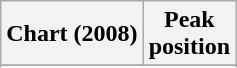<table class="wikitable sortable plainrowheaders">
<tr>
<th scope="col">Chart (2008)</th>
<th>Peak<br>position</th>
</tr>
<tr>
</tr>
<tr>
</tr>
<tr>
</tr>
<tr>
</tr>
</table>
